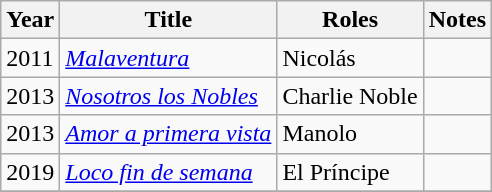<table class="wikitable sortable">
<tr>
<th>Year</th>
<th>Title</th>
<th>Roles</th>
<th>Notes</th>
</tr>
<tr>
<td>2011</td>
<td><em><a href='#'>Malaventura</a></em></td>
<td>Nicolás</td>
<td></td>
</tr>
<tr>
<td>2013</td>
<td><em><a href='#'>Nosotros los Nobles</a></em></td>
<td>Charlie Noble</td>
<td></td>
</tr>
<tr>
<td>2013</td>
<td><em><a href='#'>Amor a primera vista</a></em></td>
<td>Manolo</td>
<td></td>
</tr>
<tr>
<td>2019</td>
<td><em><a href='#'>Loco fin de semana</a></em></td>
<td>El Príncipe</td>
<td></td>
</tr>
<tr>
</tr>
</table>
